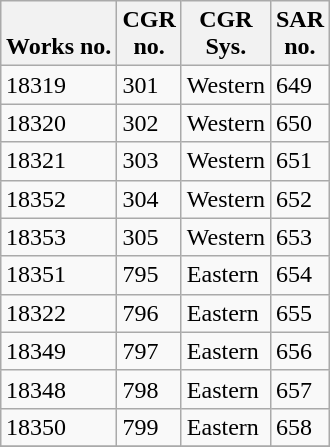<table class="wikitable collapsible collapsed sortable" style="margin:0.5em auto; font-size:100%;">
<tr>
<th><br>Works no.</th>
<th>CGR<br>no.</th>
<th>CGR<br>Sys.</th>
<th>SAR<br>no.</th>
</tr>
<tr>
<td>18319</td>
<td>301</td>
<td>Western</td>
<td>649</td>
</tr>
<tr>
<td>18320</td>
<td>302</td>
<td>Western</td>
<td>650</td>
</tr>
<tr>
<td>18321</td>
<td>303</td>
<td>Western</td>
<td>651</td>
</tr>
<tr>
<td>18352</td>
<td>304</td>
<td>Western</td>
<td>652</td>
</tr>
<tr>
<td>18353</td>
<td>305</td>
<td>Western</td>
<td>653</td>
</tr>
<tr>
<td>18351</td>
<td>795</td>
<td>Eastern</td>
<td>654</td>
</tr>
<tr>
<td>18322</td>
<td>796</td>
<td>Eastern</td>
<td>655</td>
</tr>
<tr>
<td>18349</td>
<td>797</td>
<td>Eastern</td>
<td>656</td>
</tr>
<tr>
<td>18348</td>
<td>798</td>
<td>Eastern</td>
<td>657</td>
</tr>
<tr>
<td>18350</td>
<td>799</td>
<td>Eastern</td>
<td>658</td>
</tr>
<tr>
</tr>
</table>
